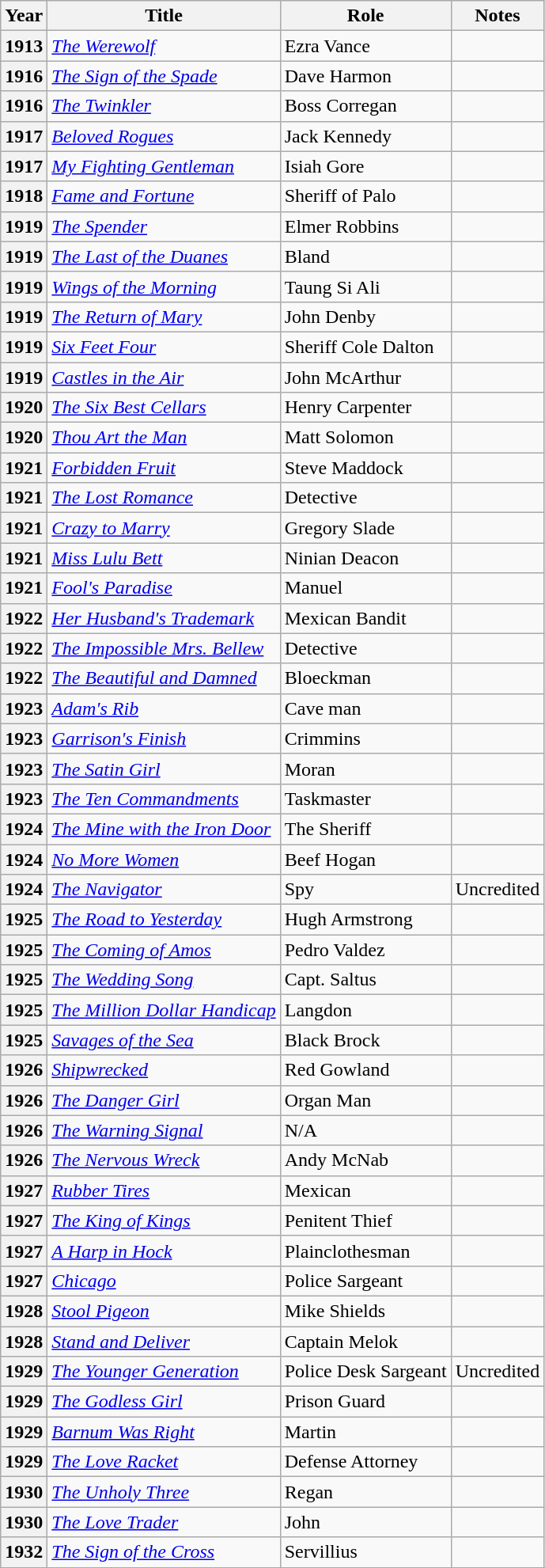<table class="wikitable plainrowheaders sortable">
<tr>
<th scope="col">Year</th>
<th scope="col">Title</th>
<th scope="col">Role</th>
<th scope="col" class="unsortable">Notes</th>
</tr>
<tr>
<th scope="row">1913</th>
<td><em><a href='#'>The Werewolf</a></em></td>
<td>Ezra Vance</td>
<td></td>
</tr>
<tr>
<th scope="row">1916</th>
<td><em><a href='#'>The Sign of the Spade</a></em></td>
<td>Dave Harmon</td>
<td></td>
</tr>
<tr>
<th scope="row">1916</th>
<td><em><a href='#'>The Twinkler</a></em></td>
<td>Boss Corregan</td>
<td></td>
</tr>
<tr>
<th scope="row">1917</th>
<td><em><a href='#'>Beloved Rogues</a></em></td>
<td>Jack Kennedy</td>
<td></td>
</tr>
<tr>
<th scope="row">1917</th>
<td><em><a href='#'>My Fighting Gentleman</a></em></td>
<td>Isiah Gore</td>
<td></td>
</tr>
<tr>
<th scope="row">1918</th>
<td><em><a href='#'>Fame and Fortune</a></em></td>
<td>Sheriff of Palo</td>
<td></td>
</tr>
<tr>
<th scope="row">1919</th>
<td><em><a href='#'>The Spender</a></em></td>
<td>Elmer Robbins</td>
<td></td>
</tr>
<tr>
<th scope="row">1919</th>
<td><em><a href='#'>The Last of the Duanes</a></em></td>
<td>Bland</td>
<td></td>
</tr>
<tr>
<th scope="row">1919</th>
<td><em><a href='#'>Wings of the Morning</a></em></td>
<td>Taung Si Ali</td>
<td></td>
</tr>
<tr>
<th scope="row">1919</th>
<td><em><a href='#'>The Return of Mary</a></em></td>
<td>John Denby</td>
<td></td>
</tr>
<tr>
<th scope="row">1919</th>
<td><em><a href='#'>Six Feet Four</a></em></td>
<td>Sheriff Cole Dalton</td>
<td></td>
</tr>
<tr>
<th scope="row">1919</th>
<td><em><a href='#'>Castles in the Air</a></em></td>
<td>John McArthur</td>
<td></td>
</tr>
<tr>
<th scope="row">1920</th>
<td><em><a href='#'>The Six Best Cellars</a></em></td>
<td>Henry Carpenter</td>
<td></td>
</tr>
<tr>
<th scope="row">1920</th>
<td><em><a href='#'>Thou Art the Man</a></em></td>
<td>Matt Solomon</td>
<td></td>
</tr>
<tr>
<th scope="row">1921</th>
<td><em><a href='#'>Forbidden Fruit</a></em></td>
<td>Steve Maddock</td>
<td></td>
</tr>
<tr>
<th scope="row">1921</th>
<td><em><a href='#'>The Lost Romance</a></em></td>
<td>Detective</td>
<td></td>
</tr>
<tr>
<th scope="row">1921</th>
<td><em><a href='#'>Crazy to Marry</a></em></td>
<td>Gregory Slade</td>
<td></td>
</tr>
<tr>
<th scope="row">1921</th>
<td><em><a href='#'>Miss Lulu Bett</a></em></td>
<td>Ninian Deacon</td>
<td></td>
</tr>
<tr>
<th scope="row">1921</th>
<td><em><a href='#'>Fool's Paradise</a></em></td>
<td>Manuel</td>
<td></td>
</tr>
<tr>
<th scope="row">1922</th>
<td><em><a href='#'>Her Husband's Trademark</a></em></td>
<td>Mexican Bandit</td>
<td></td>
</tr>
<tr>
<th scope="row">1922</th>
<td><em><a href='#'>The Impossible Mrs. Bellew</a></em></td>
<td>Detective</td>
<td></td>
</tr>
<tr>
<th scope="row">1922</th>
<td><em><a href='#'>The Beautiful and Damned</a></em></td>
<td>Bloeckman</td>
<td></td>
</tr>
<tr>
<th scope="row">1923</th>
<td><em><a href='#'>Adam's Rib</a></em></td>
<td>Cave man</td>
<td></td>
</tr>
<tr>
<th scope="row">1923</th>
<td><em><a href='#'>Garrison's Finish</a></em></td>
<td>Crimmins</td>
<td></td>
</tr>
<tr>
<th scope="row">1923</th>
<td><em><a href='#'>The Satin Girl</a></em></td>
<td>Moran</td>
<td></td>
</tr>
<tr>
<th scope="row">1923</th>
<td><em><a href='#'>The Ten Commandments</a></em></td>
<td>Taskmaster</td>
<td></td>
</tr>
<tr>
<th scope="row">1924</th>
<td><em><a href='#'>The Mine with the Iron Door</a></em></td>
<td>The Sheriff</td>
<td></td>
</tr>
<tr>
<th scope="row">1924</th>
<td><em><a href='#'>No More Women</a></em></td>
<td>Beef Hogan</td>
<td></td>
</tr>
<tr>
<th scope="row">1924</th>
<td><em><a href='#'>The Navigator</a></em></td>
<td>Spy</td>
<td>Uncredited</td>
</tr>
<tr>
<th scope="row">1925</th>
<td><em><a href='#'>The Road to Yesterday</a></em></td>
<td>Hugh Armstrong</td>
<td></td>
</tr>
<tr>
<th scope="row">1925</th>
<td><em><a href='#'>The Coming of Amos</a></em></td>
<td>Pedro Valdez</td>
<td></td>
</tr>
<tr>
<th scope="row">1925</th>
<td><em><a href='#'>The Wedding Song</a></em></td>
<td>Capt. Saltus</td>
<td></td>
</tr>
<tr>
<th scope="row">1925</th>
<td><em><a href='#'>The Million Dollar Handicap</a></em></td>
<td>Langdon</td>
<td></td>
</tr>
<tr>
<th scope="row">1925</th>
<td><em><a href='#'>Savages of the Sea</a></em></td>
<td>Black Brock</td>
<td></td>
</tr>
<tr>
<th scope="row">1926</th>
<td><em><a href='#'>Shipwrecked</a></em></td>
<td>Red Gowland</td>
<td></td>
</tr>
<tr>
<th scope="row">1926</th>
<td><em><a href='#'>The Danger Girl</a></em></td>
<td>Organ Man</td>
<td></td>
</tr>
<tr>
<th scope="row">1926</th>
<td><em><a href='#'>The Warning Signal</a></em></td>
<td>N/A</td>
<td></td>
</tr>
<tr>
<th scope="row">1926</th>
<td><em><a href='#'>The Nervous Wreck</a></em></td>
<td>Andy McNab</td>
<td></td>
</tr>
<tr>
<th scope="row">1927</th>
<td><em><a href='#'>Rubber Tires</a></em></td>
<td>Mexican</td>
<td></td>
</tr>
<tr>
<th scope="row">1927</th>
<td><em><a href='#'>The King of Kings</a></em></td>
<td>Penitent Thief</td>
<td></td>
</tr>
<tr>
<th scope="row">1927</th>
<td><em><a href='#'>A Harp in Hock</a></em></td>
<td>Plainclothesman</td>
<td></td>
</tr>
<tr>
<th scope="row">1927</th>
<td><em><a href='#'>Chicago</a></em></td>
<td>Police Sargeant</td>
<td></td>
</tr>
<tr>
<th scope="row">1928</th>
<td><em><a href='#'>Stool Pigeon</a></em></td>
<td>Mike Shields</td>
<td></td>
</tr>
<tr>
<th scope="row">1928</th>
<td><em><a href='#'>Stand and Deliver</a></em></td>
<td>Captain Melok</td>
<td></td>
</tr>
<tr>
<th scope="row">1929</th>
<td><em><a href='#'>The Younger Generation</a></em></td>
<td>Police Desk Sargeant</td>
<td>Uncredited</td>
</tr>
<tr>
<th scope="row">1929</th>
<td><em><a href='#'>The Godless Girl</a></em></td>
<td>Prison Guard</td>
<td></td>
</tr>
<tr>
<th scope="row">1929</th>
<td><em><a href='#'>Barnum Was Right</a></em></td>
<td>Martin</td>
<td></td>
</tr>
<tr>
<th scope="row">1929</th>
<td><em><a href='#'>The Love Racket</a></em></td>
<td>Defense Attorney</td>
<td></td>
</tr>
<tr>
<th scope="row">1930</th>
<td><em><a href='#'>The Unholy Three</a></em></td>
<td>Regan</td>
<td></td>
</tr>
<tr>
<th scope="row">1930</th>
<td><em><a href='#'>The Love Trader</a></em></td>
<td>John</td>
<td></td>
</tr>
<tr>
<th scope="row">1932</th>
<td><em><a href='#'>The Sign of the Cross</a></em></td>
<td>Servillius</td>
<td></td>
</tr>
<tr>
</tr>
</table>
